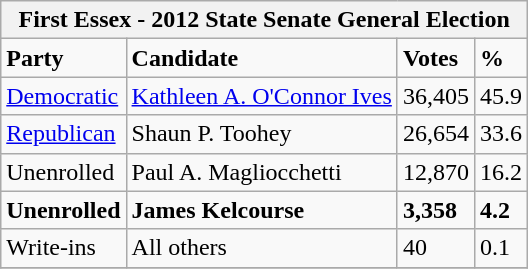<table class="wikitable">
<tr>
<th colspan="4">First Essex - 2012 State Senate General Election</th>
</tr>
<tr>
<td><strong>Party</strong></td>
<td><strong>Candidate</strong></td>
<td><strong>Votes</strong></td>
<td><strong>%</strong></td>
</tr>
<tr>
<td><a href='#'>Democratic</a></td>
<td><a href='#'>Kathleen A. O'Connor Ives</a></td>
<td>36,405</td>
<td>45.9</td>
</tr>
<tr>
<td><a href='#'>Republican</a></td>
<td>Shaun P. Toohey</td>
<td>26,654</td>
<td>33.6</td>
</tr>
<tr>
<td>Unenrolled</td>
<td>Paul A. Magliocchetti</td>
<td>12,870</td>
<td>16.2</td>
</tr>
<tr>
<td><strong>Unenrolled</strong></td>
<td><strong>James Kelcourse</strong></td>
<td><strong>3,358</strong></td>
<td><strong>4.2</strong></td>
</tr>
<tr>
<td>Write-ins</td>
<td>All others</td>
<td>40</td>
<td>0.1</td>
</tr>
<tr>
</tr>
</table>
